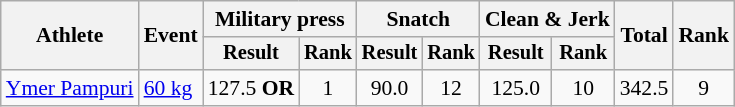<table class="wikitable" style="font-size:90%">
<tr>
<th rowspan="2">Athlete</th>
<th rowspan="2">Event</th>
<th colspan="2">Military press</th>
<th colspan="2">Snatch</th>
<th colspan="2">Clean & Jerk</th>
<th rowspan="2">Total</th>
<th rowspan="2">Rank</th>
</tr>
<tr style="font-size:95%">
<th>Result</th>
<th>Rank</th>
<th>Result</th>
<th>Rank</th>
<th>Result</th>
<th>Rank</th>
</tr>
<tr align=center>
<td align=left><a href='#'>Ymer Pampuri</a></td>
<td style="text-align:left;" rowspan="2"><a href='#'>60 kg</a></td>
<td>127.5 <strong>OR</strong></td>
<td>1</td>
<td>90.0</td>
<td>12</td>
<td>125.0</td>
<td>10</td>
<td>342.5</td>
<td>9</td>
</tr>
</table>
